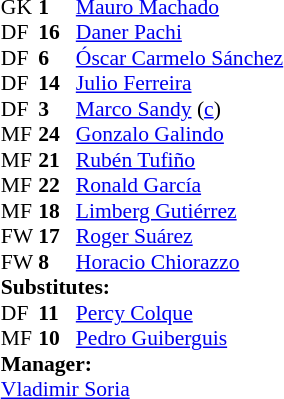<table style="font-size:90%; margin:0.2em auto;" cellspacing="0" cellpadding="0">
<tr>
<th width="25"></th>
<th width="25"></th>
</tr>
<tr>
<td>GK</td>
<td><strong>1</strong></td>
<td> <a href='#'>Mauro Machado</a></td>
<td></td>
</tr>
<tr>
<td>DF</td>
<td><strong>16</strong></td>
<td> <a href='#'>Daner Pachi</a></td>
</tr>
<tr>
<td>DF</td>
<td><strong>6</strong></td>
<td> <a href='#'>Óscar Carmelo Sánchez</a></td>
</tr>
<tr>
<td>DF</td>
<td><strong>14</strong></td>
<td> <a href='#'>Julio Ferreira</a></td>
<td></td>
</tr>
<tr>
<td>DF</td>
<td><strong>3</strong></td>
<td> <a href='#'>Marco Sandy</a> (<a href='#'>c</a>)</td>
</tr>
<tr>
<td>MF</td>
<td><strong>24</strong></td>
<td> <a href='#'>Gonzalo Galindo</a></td>
<td></td>
</tr>
<tr>
<td>MF</td>
<td><strong>21</strong></td>
<td> <a href='#'>Rubén Tufiño</a></td>
</tr>
<tr>
<td>MF</td>
<td><strong>22</strong></td>
<td> <a href='#'>Ronald García</a></td>
<td></td>
</tr>
<tr>
<td>MF</td>
<td><strong>18</strong></td>
<td> <a href='#'>Limberg Gutiérrez</a></td>
</tr>
<tr>
<td>FW</td>
<td><strong>17</strong></td>
<td> <a href='#'>Roger Suárez</a></td>
</tr>
<tr>
<td>FW</td>
<td><strong>8</strong></td>
<td> <a href='#'>Horacio Chiorazzo</a></td>
</tr>
<tr>
<td colspan=3><strong>Substitutes:</strong></td>
</tr>
<tr>
<td>DF</td>
<td><strong>11</strong></td>
<td> <a href='#'>Percy Colque</a> </td>
</tr>
<tr>
<td>MF</td>
<td><strong>10</strong></td>
<td> <a href='#'>Pedro Guiberguis</a> </td>
</tr>
<tr>
<td colspan=3><strong>Manager:</strong></td>
</tr>
<tr>
<td colspan=4> <a href='#'>Vladimir Soria</a></td>
</tr>
</table>
